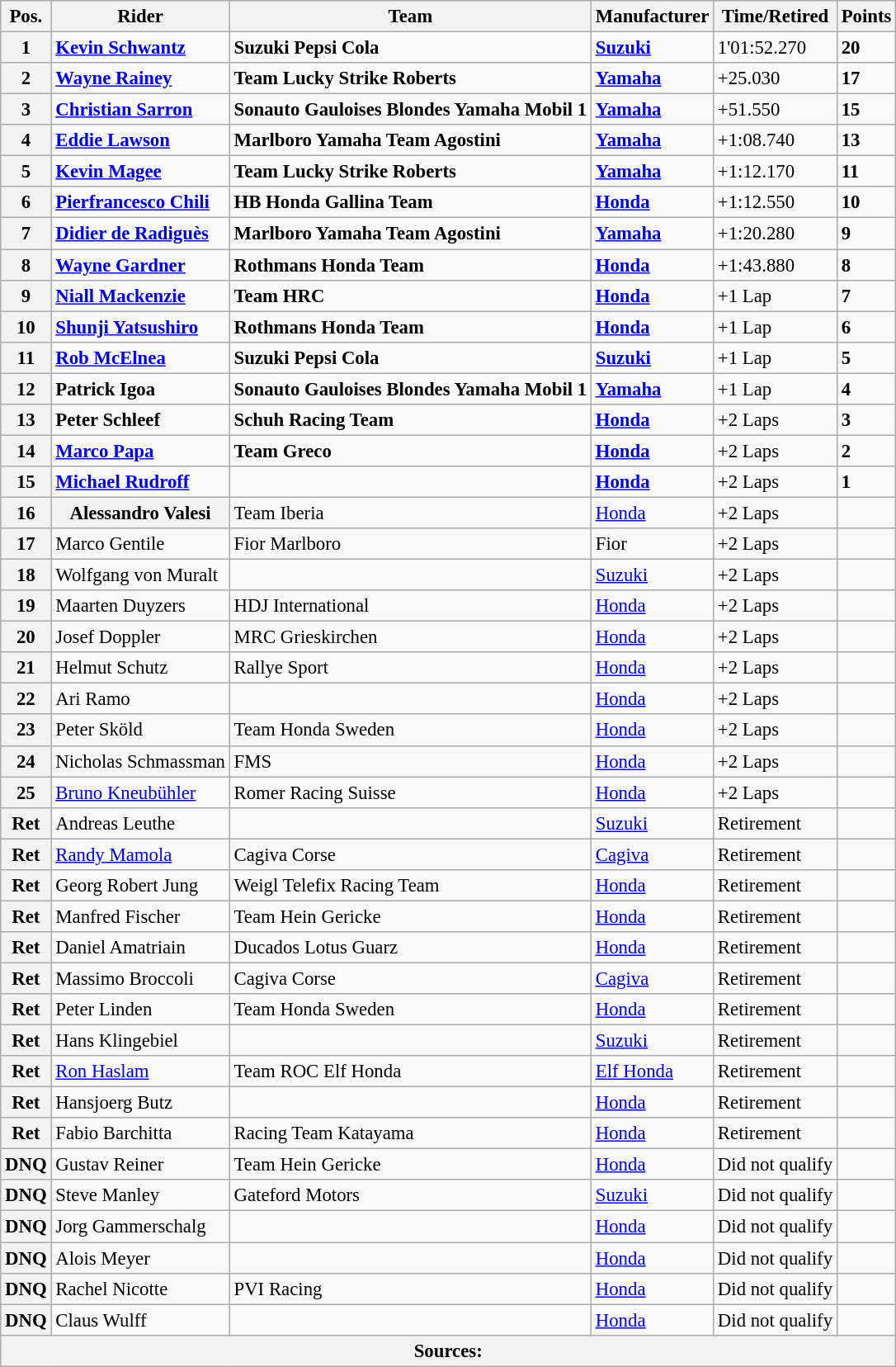<table class="wikitable" style="font-size: 95%;">
<tr>
<th>Pos.</th>
<th>Rider</th>
<th>Team</th>
<th>Manufacturer</th>
<th>Time/Retired</th>
<th>Points</th>
</tr>
<tr>
<th>1</th>
<td> <strong><a href='#'>Kevin Schwantz</a></strong></td>
<td><strong>Suzuki Pepsi Cola</strong></td>
<td><strong><a href='#'>Suzuki</a></strong></td>
<td>1'01:52.270</td>
<td><strong>20</strong></td>
</tr>
<tr>
<th>2</th>
<td> <strong><a href='#'>Wayne Rainey</a></strong></td>
<td><strong>Team Lucky Strike Roberts</strong></td>
<td><strong><a href='#'>Yamaha</a></strong></td>
<td>+25.030</td>
<td><strong>17</strong></td>
</tr>
<tr>
<th>3</th>
<td> <strong><a href='#'>Christian Sarron</a></strong></td>
<td><strong>Sonauto Gauloises Blondes Yamaha Mobil 1</strong></td>
<td><strong><a href='#'>Yamaha</a></strong></td>
<td>+51.550</td>
<td><strong>15</strong></td>
</tr>
<tr>
<th>4</th>
<td> <strong><a href='#'>Eddie Lawson</a></strong></td>
<td><strong>Marlboro Yamaha Team Agostini</strong></td>
<td><strong><a href='#'>Yamaha</a></strong></td>
<td>+1:08.740</td>
<td><strong>13</strong></td>
</tr>
<tr>
<th>5</th>
<td> <strong><a href='#'>Kevin Magee</a></strong></td>
<td><strong>Team Lucky Strike Roberts</strong></td>
<td><strong><a href='#'>Yamaha</a></strong></td>
<td>+1:12.170</td>
<td><strong>11</strong></td>
</tr>
<tr>
<th>6</th>
<td> <strong><a href='#'>Pierfrancesco Chili</a></strong></td>
<td><strong>HB Honda Gallina Team</strong></td>
<td><strong><a href='#'>Honda</a></strong></td>
<td>+1:12.550</td>
<td><strong>10</strong></td>
</tr>
<tr>
<th>7</th>
<td> <strong><a href='#'>Didier de Radiguès</a></strong></td>
<td><strong>Marlboro Yamaha Team Agostini</strong></td>
<td><strong><a href='#'>Yamaha</a></strong></td>
<td>+1:20.280</td>
<td><strong>9</strong></td>
</tr>
<tr>
<th>8</th>
<td> <strong><a href='#'>Wayne Gardner</a></strong></td>
<td><strong>Rothmans Honda Team</strong></td>
<td><strong><a href='#'>Honda</a></strong></td>
<td>+1:43.880</td>
<td><strong>8</strong></td>
</tr>
<tr>
<th>9</th>
<td> <strong><a href='#'>Niall Mackenzie</a></strong></td>
<td><strong>Team HRC</strong></td>
<td><strong><a href='#'>Honda</a></strong></td>
<td>+1 Lap</td>
<td><strong>7</strong></td>
</tr>
<tr>
<th>10</th>
<td> <strong><a href='#'>Shunji Yatsushiro</a></strong></td>
<td><strong>Rothmans Honda Team</strong></td>
<td><strong><a href='#'>Honda</a></strong></td>
<td>+1 Lap</td>
<td><strong>6</strong></td>
</tr>
<tr>
<th>11</th>
<td> <strong><a href='#'>Rob McElnea</a></strong></td>
<td><strong>Suzuki Pepsi Cola</strong></td>
<td><strong><a href='#'>Suzuki</a></strong></td>
<td>+1 Lap</td>
<td><strong>5</strong></td>
</tr>
<tr>
<th>12</th>
<td> <strong>Patrick Igoa</strong></td>
<td><strong>Sonauto Gauloises Blondes Yamaha Mobil 1</strong></td>
<td><strong><a href='#'>Yamaha</a></strong></td>
<td>+1 Lap</td>
<td><strong>4</strong></td>
</tr>
<tr>
<th>13</th>
<td> <strong>Peter Schleef</strong></td>
<td><strong>Schuh Racing Team</strong></td>
<td><strong><a href='#'>Honda</a></strong></td>
<td>+2 Laps</td>
<td><strong>3</strong></td>
</tr>
<tr>
<th>14</th>
<td> <strong><a href='#'>Marco Papa</a></strong></td>
<td><strong>Team Greco</strong></td>
<td><strong><a href='#'>Honda</a></strong></td>
<td>+2 Laps</td>
<td><strong>2</strong></td>
</tr>
<tr>
<th>15</th>
<td> <strong><a href='#'>Michael Rudroff</a></strong></td>
<td></td>
<td><strong><a href='#'>Honda</a></strong></td>
<td>+2 Laps</td>
<td><strong>1</strong></td>
</tr>
<tr>
<th>16</th>
<th> Alessandro Valesi</th>
<td>Team Iberia</td>
<td><a href='#'>Honda</a></td>
<td>+2 Laps</td>
<td></td>
</tr>
<tr>
<th>17</th>
<td> Marco Gentile</td>
<td>Fior Marlboro</td>
<td>Fior</td>
<td>+2 Laps</td>
<td></td>
</tr>
<tr>
<th>18</th>
<td> Wolfgang von Muralt</td>
<td></td>
<td><a href='#'>Suzuki</a></td>
<td>+2 Laps</td>
<td></td>
</tr>
<tr>
<th>19</th>
<td> Maarten Duyzers</td>
<td>HDJ International</td>
<td><a href='#'>Honda</a></td>
<td>+2 Laps</td>
<td></td>
</tr>
<tr>
<th>20</th>
<td> Josef Doppler</td>
<td>MRC Grieskirchen</td>
<td><a href='#'>Honda</a></td>
<td>+2 Laps</td>
<td></td>
</tr>
<tr>
<th>21</th>
<td> Helmut Schutz</td>
<td>Rallye Sport</td>
<td><a href='#'>Honda</a></td>
<td>+2 Laps</td>
<td></td>
</tr>
<tr>
<th>22</th>
<td> Ari Ramo</td>
<td></td>
<td><a href='#'>Honda</a></td>
<td>+2 Laps</td>
<td></td>
</tr>
<tr>
<th>23</th>
<td> Peter Sköld</td>
<td>Team Honda Sweden</td>
<td><a href='#'>Honda</a></td>
<td>+2 Laps</td>
<td></td>
</tr>
<tr>
<th>24</th>
<td> Nicholas Schmassman</td>
<td>FMS</td>
<td><a href='#'>Honda</a></td>
<td>+2 Laps</td>
<td></td>
</tr>
<tr>
<th>25</th>
<td> <a href='#'>Bruno Kneubühler</a></td>
<td>Romer Racing Suisse</td>
<td><a href='#'>Honda</a></td>
<td>+2 Laps</td>
<td></td>
</tr>
<tr>
<th>Ret</th>
<td> Andreas Leuthe</td>
<td></td>
<td><a href='#'>Suzuki</a></td>
<td>Retirement</td>
<td></td>
</tr>
<tr>
<th>Ret</th>
<td> <a href='#'>Randy Mamola</a></td>
<td>Cagiva Corse</td>
<td><a href='#'>Cagiva</a></td>
<td>Retirement</td>
<td></td>
</tr>
<tr>
<th>Ret</th>
<td> Georg Robert Jung</td>
<td>Weigl Telefix Racing Team</td>
<td><a href='#'>Honda</a></td>
<td>Retirement</td>
<td></td>
</tr>
<tr>
<th>Ret</th>
<td> Manfred Fischer</td>
<td>Team Hein Gericke</td>
<td><a href='#'>Honda</a></td>
<td>Retirement</td>
<td></td>
</tr>
<tr>
<th>Ret</th>
<td> Daniel Amatriain</td>
<td>Ducados Lotus Guarz</td>
<td><a href='#'>Honda</a></td>
<td>Retirement</td>
<td></td>
</tr>
<tr>
<th>Ret</th>
<td> Massimo Broccoli</td>
<td>Cagiva Corse</td>
<td><a href='#'>Cagiva</a></td>
<td>Retirement</td>
<td></td>
</tr>
<tr>
<th>Ret</th>
<td> Peter Linden</td>
<td>Team Honda Sweden</td>
<td><a href='#'>Honda</a></td>
<td>Retirement</td>
<td></td>
</tr>
<tr>
<th>Ret</th>
<td> Hans Klingebiel</td>
<td></td>
<td><a href='#'>Suzuki</a></td>
<td>Retirement</td>
<td></td>
</tr>
<tr>
<th>Ret</th>
<td> <a href='#'>Ron Haslam</a></td>
<td>Team ROC Elf Honda</td>
<td><a href='#'>Elf Honda</a></td>
<td>Retirement</td>
<td></td>
</tr>
<tr>
<th>Ret</th>
<td> Hansjoerg Butz</td>
<td></td>
<td><a href='#'>Honda</a></td>
<td>Retirement</td>
<td></td>
</tr>
<tr>
<th>Ret</th>
<td> Fabio Barchitta</td>
<td>Racing Team Katayama</td>
<td><a href='#'>Honda</a></td>
<td>Retirement</td>
<td></td>
</tr>
<tr>
<th>DNQ</th>
<td> Gustav Reiner</td>
<td>Team Hein Gericke</td>
<td><a href='#'>Honda</a></td>
<td>Did not qualify</td>
<td></td>
</tr>
<tr>
<th>DNQ</th>
<td> Steve Manley</td>
<td>Gateford Motors</td>
<td><a href='#'>Suzuki</a></td>
<td>Did not qualify</td>
<td></td>
</tr>
<tr>
<th>DNQ</th>
<td> Jorg Gammerschalg</td>
<td></td>
<td><a href='#'>Honda</a></td>
<td>Did not qualify</td>
<td></td>
</tr>
<tr>
<th>DNQ</th>
<td> Alois Meyer</td>
<td></td>
<td><a href='#'>Honda</a></td>
<td>Did not qualify</td>
<td></td>
</tr>
<tr>
<th>DNQ</th>
<td> Rachel Nicotte</td>
<td>PVI Racing</td>
<td><a href='#'>Honda</a></td>
<td>Did not qualify</td>
<td></td>
</tr>
<tr>
<th>DNQ</th>
<td> Claus Wulff</td>
<td></td>
<td><a href='#'>Honda</a></td>
<td>Did not qualify</td>
<td></td>
</tr>
<tr>
<th colspan=8>Sources: </th>
</tr>
</table>
